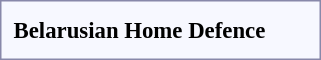<table style="border:1px solid #8888aa; background-color:#f7f8ff; padding:5px; font-size:95%; margin: 0px 12px 12px 0px; text-align:center;">
<tr>
<td rowspan=2><strong> Belarusian Home Defence</strong></td>
<td colspan=10 rowspan=2></td>
<td colspan=2></td>
<td colspan=2></td>
<td colspan=2></td>
<td colspan=2></td>
<td colspan=3></td>
<td colspan=3></td>
</tr>
<tr>
<td colspan=2><br></td>
<td colspan=2><br></td>
<td colspan=2><br></td>
<td colspan=2><br></td>
<td colspan=3><br></td>
<td colspan=3><br></td>
</tr>
</table>
